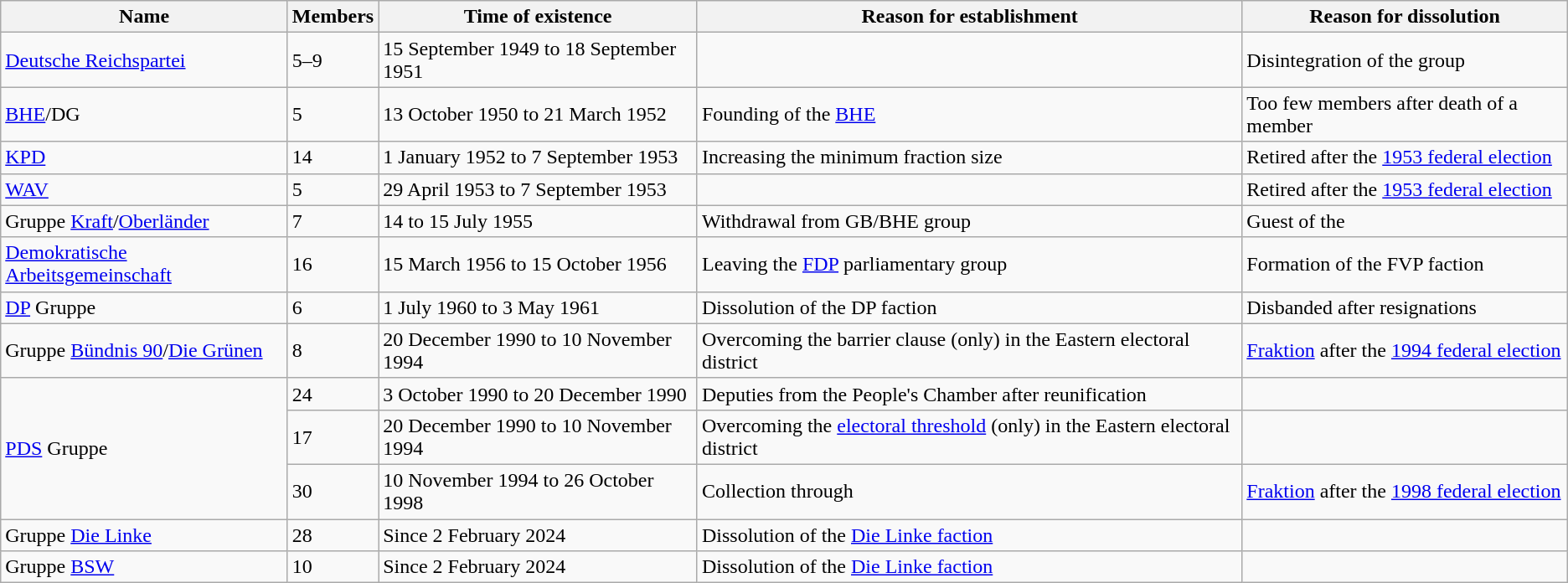<table class="wikitable">
<tr>
<th>Name</th>
<th>Members</th>
<th>Time of existence</th>
<th>Reason for establishment</th>
<th>Reason for dissolution</th>
</tr>
<tr>
<td><a href='#'>Deutsche Reichspartei</a></td>
<td>5–9</td>
<td>15 September 1949 to 18 September 1951</td>
<td></td>
<td>Disintegration of the group</td>
</tr>
<tr>
<td><a href='#'>BHE</a>/DG</td>
<td>5</td>
<td>13 October 1950 to 21 March 1952</td>
<td>Founding of the <a href='#'>BHE</a></td>
<td>Too few members after death of a member</td>
</tr>
<tr>
<td><a href='#'>KPD</a></td>
<td>14</td>
<td>1 January 1952 to 7 September 1953</td>
<td>Increasing the minimum fraction size</td>
<td>Retired after the <a href='#'>1953 federal election</a></td>
</tr>
<tr>
<td><a href='#'>WAV</a></td>
<td>5</td>
<td>29 April 1953 to 7 September 1953</td>
<td></td>
<td>Retired after the <a href='#'>1953 federal election</a></td>
</tr>
<tr>
<td>Gruppe <a href='#'>Kraft</a>/<a href='#'>Oberländer</a></td>
<td>7</td>
<td>14 to 15 July 1955</td>
<td>Withdrawal from GB/BHE group</td>
<td>Guest of the </td>
</tr>
<tr>
<td><a href='#'>Demokratische Arbeitsgemeinschaft</a></td>
<td>16</td>
<td>15 March 1956 to 15 October 1956</td>
<td>Leaving the <a href='#'>FDP</a> parliamentary group</td>
<td>Formation of the FVP faction</td>
</tr>
<tr>
<td><a href='#'>DP</a> Gruppe</td>
<td>6</td>
<td>1 July 1960 to 3 May 1961</td>
<td>Dissolution of the DP faction</td>
<td>Disbanded after resignations</td>
</tr>
<tr>
<td>Gruppe <a href='#'>Bündnis 90</a>/<a href='#'>Die Grünen</a></td>
<td>8</td>
<td>20 December 1990 to 10 November 1994</td>
<td>Overcoming the barrier clause (only) in the Eastern electoral district</td>
<td><a href='#'>Fraktion</a> after the <a href='#'>1994 federal election</a></td>
</tr>
<tr>
<td rowspan="3"><a href='#'>PDS</a> Gruppe</td>
<td>24</td>
<td>3 October 1990 to 20 December 1990</td>
<td>Deputies from the People's Chamber after reunification</td>
<td></td>
</tr>
<tr>
<td>17</td>
<td>20 December 1990 to 10 November 1994</td>
<td>Overcoming the <a href='#'>electoral threshold</a> (only) in the Eastern electoral district</td>
<td></td>
</tr>
<tr>
<td>30</td>
<td>10 November 1994 to 26 October 1998</td>
<td>Collection through </td>
<td><a href='#'>Fraktion</a> after the <a href='#'>1998 federal election</a></td>
</tr>
<tr>
<td>Gruppe <a href='#'>Die Linke</a></td>
<td>28</td>
<td>Since 2 February 2024</td>
<td>Dissolution of the <a href='#'>Die Linke faction</a></td>
<td></td>
</tr>
<tr>
<td>Gruppe <a href='#'>BSW</a></td>
<td>10</td>
<td>Since 2 February 2024</td>
<td>Dissolution of the <a href='#'>Die Linke faction</a></td>
<td></td>
</tr>
</table>
